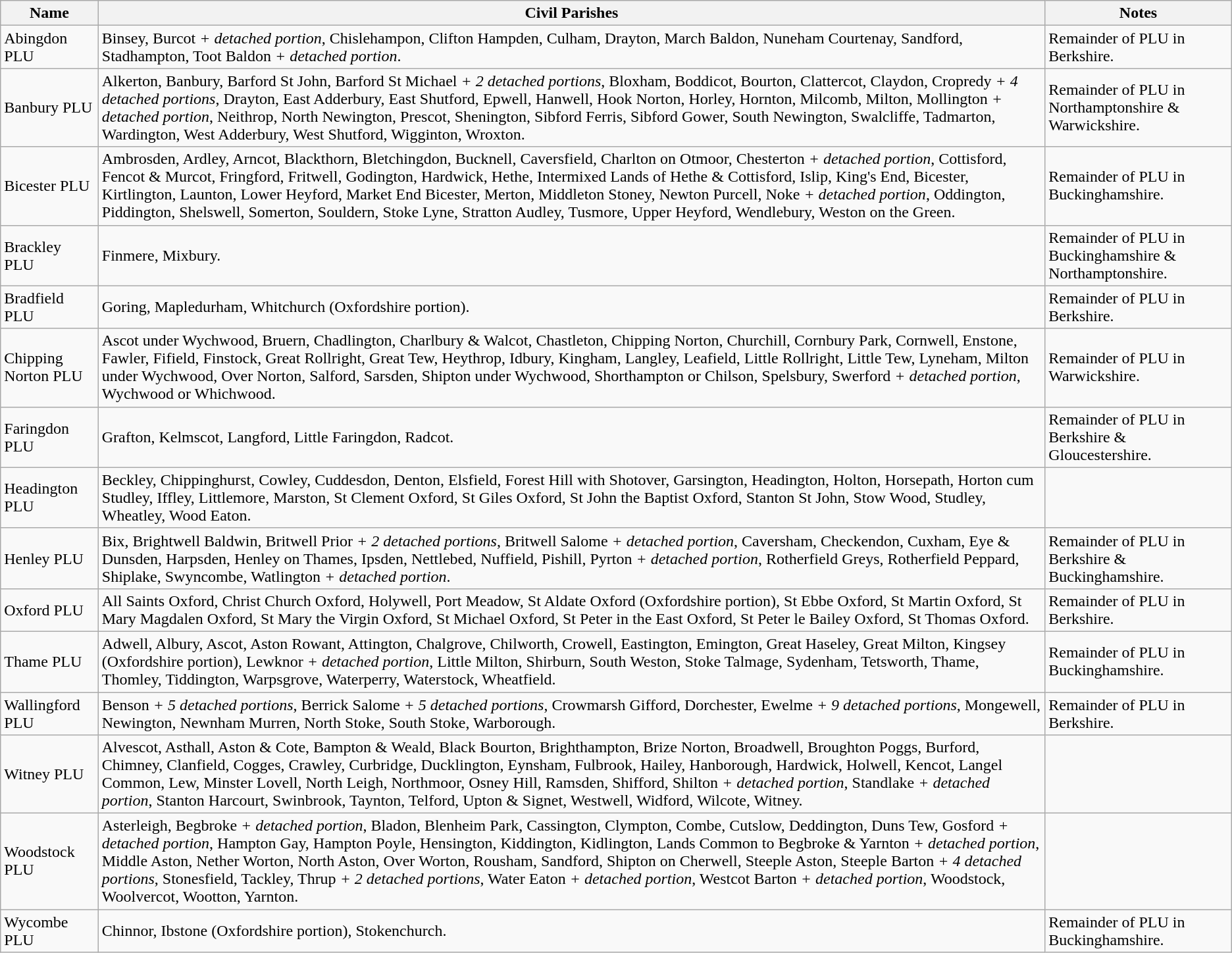<table class="wikitable">
<tr>
<th>Name</th>
<th>Civil Parishes</th>
<th>Notes</th>
</tr>
<tr>
<td>Abingdon PLU</td>
<td>Binsey, Burcot <em>+ detached portion</em>, Chislehampon, Clifton Hampden, Culham, Drayton, March Baldon, Nuneham Courtenay, Sandford, Stadhampton, Toot Baldon <em>+ detached portion</em>.</td>
<td>Remainder of PLU in Berkshire.</td>
</tr>
<tr>
<td>Banbury PLU</td>
<td>Alkerton, Banbury, Barford St John, Barford St Michael <em>+ 2 detached portions</em>, Bloxham, Boddicot, Bourton, Clattercot, Claydon, Cropredy <em>+ 4 detached portions</em>, Drayton, East Adderbury, East Shutford, Epwell, Hanwell, Hook Norton, Horley, Hornton, Milcomb, Milton, Mollington <em>+ detached portion</em>, Neithrop, North Newington, Prescot, Shenington, Sibford Ferris, Sibford Gower, South Newington, Swalcliffe, Tadmarton, Wardington, West Adderbury, West Shutford, Wigginton, Wroxton.</td>
<td>Remainder of PLU in Northamptonshire & Warwickshire.</td>
</tr>
<tr>
<td>Bicester PLU</td>
<td>Ambrosden, Ardley, Arncot, Blackthorn, Bletchingdon, Bucknell, Caversfield, Charlton on Otmoor, Chesterton <em>+ detached portion</em>, Cottisford, Fencot & Murcot, Fringford, Fritwell, Godington, Hardwick, Hethe, Intermixed Lands of Hethe & Cottisford, Islip, King's End, Bicester, Kirtlington, Launton, Lower Heyford, Market End Bicester, Merton, Middleton Stoney, Newton Purcell, Noke <em>+ detached portion</em>, Oddington, Piddington, Shelswell, Somerton, Souldern, Stoke Lyne, Stratton Audley, Tusmore, Upper Heyford, Wendlebury, Weston on the Green.</td>
<td>Remainder of PLU in Buckinghamshire.</td>
</tr>
<tr>
<td>Brackley PLU</td>
<td>Finmere, Mixbury.</td>
<td>Remainder of PLU in Buckinghamshire & Northamptonshire.</td>
</tr>
<tr>
<td>Bradfield PLU</td>
<td>Goring, Mapledurham, Whitchurch (Oxfordshire portion).</td>
<td>Remainder of PLU in Berkshire.</td>
</tr>
<tr>
<td>Chipping Norton PLU</td>
<td>Ascot under Wychwood, Bruern, Chadlington, Charlbury & Walcot, Chastleton, Chipping Norton, Churchill, Cornbury Park, Cornwell, Enstone, Fawler, Fifield, Finstock, Great Rollright, Great Tew, Heythrop, Idbury, Kingham, Langley, Leafield, Little Rollright, Little Tew, Lyneham, Milton under Wychwood, Over Norton, Salford, Sarsden, Shipton under Wychwood, Shorthampton or Chilson, Spelsbury, Swerford <em>+ detached portion</em>, Wychwood or Whichwood.</td>
<td>Remainder of PLU in Warwickshire.</td>
</tr>
<tr>
<td>Faringdon PLU</td>
<td>Grafton, Kelmscot, Langford, Little Faringdon, Radcot.</td>
<td>Remainder of PLU in Berkshire & Gloucestershire.</td>
</tr>
<tr>
<td>Headington PLU</td>
<td>Beckley, Chippinghurst, Cowley, Cuddesdon, Denton, Elsfield, Forest Hill with Shotover, Garsington, Headington, Holton, Horsepath, Horton cum Studley, Iffley, Littlemore, Marston, St Clement Oxford, St Giles Oxford, St John the Baptist Oxford, Stanton St John, Stow Wood, Studley, Wheatley, Wood Eaton.</td>
<td></td>
</tr>
<tr>
<td>Henley PLU</td>
<td>Bix, Brightwell Baldwin, Britwell Prior <em>+ 2 detached portions</em>, Britwell Salome <em>+ detached portion</em>, Caversham, Checkendon, Cuxham, Eye & Dunsden, Harpsden, Henley on Thames, Ipsden, Nettlebed, Nuffield, Pishill, Pyrton <em>+ detached portion</em>, Rotherfield Greys, Rotherfield Peppard, Shiplake, Swyncombe, Watlington <em>+ detached portion</em>.</td>
<td>Remainder of PLU in Berkshire & Buckinghamshire.</td>
</tr>
<tr>
<td>Oxford PLU</td>
<td>All Saints Oxford, Christ Church Oxford, Holywell, Port Meadow, St Aldate Oxford (Oxfordshire portion), St Ebbe Oxford, St Martin Oxford, St Mary Magdalen Oxford, St Mary the Virgin Oxford, St Michael Oxford, St Peter in the East Oxford, St Peter le Bailey Oxford, St Thomas Oxford.</td>
<td>Remainder of PLU in Berkshire.</td>
</tr>
<tr>
<td>Thame PLU</td>
<td>Adwell, Albury, Ascot, Aston Rowant, Attington, Chalgrove, Chilworth, Crowell, Eastington, Emington, Great Haseley, Great Milton, Kingsey (Oxfordshire portion), Lewknor <em>+ detached portion</em>, Little Milton, Shirburn, South Weston, Stoke Talmage, Sydenham, Tetsworth, Thame, Thomley, Tiddington, Warpsgrove, Waterperry, Waterstock, Wheatfield.</td>
<td>Remainder of PLU in Buckinghamshire.</td>
</tr>
<tr>
<td>Wallingford PLU</td>
<td>Benson <em>+ 5 detached portions</em>, Berrick Salome <em>+ 5 detached portions</em>, Crowmarsh Gifford, Dorchester, Ewelme <em>+ 9 detached portions</em>, Mongewell, Newington, Newnham Murren, North Stoke, South Stoke, Warborough.</td>
<td>Remainder of PLU in Berkshire.</td>
</tr>
<tr>
<td>Witney PLU</td>
<td>Alvescot, Asthall, Aston & Cote, Bampton & Weald, Black Bourton, Brighthampton, Brize Norton, Broadwell, Broughton Poggs, Burford, Chimney, Clanfield, Cogges, Crawley, Curbridge, Ducklington, Eynsham, Fulbrook, Hailey, Hanborough, Hardwick, Holwell, Kencot, Langel Common, Lew, Minster Lovell, North Leigh, Northmoor, Osney Hill, Ramsden, Shifford, Shilton <em>+ detached portion</em>, Standlake <em>+ detached portion</em>, Stanton Harcourt, Swinbrook, Taynton, Telford, Upton & Signet, Westwell, Widford, Wilcote, Witney.</td>
<td></td>
</tr>
<tr>
<td>Woodstock PLU</td>
<td>Asterleigh, Begbroke <em>+ detached portion</em>, Bladon, Blenheim Park, Cassington, Clympton, Combe, Cutslow, Deddington, Duns Tew, Gosford <em>+ detached portion</em>, Hampton Gay, Hampton Poyle, Hensington, Kiddington, Kidlington, Lands Common to Begbroke & Yarnton <em>+ detached portion</em>, Middle Aston, Nether Worton, North Aston, Over Worton, Rousham, Sandford, Shipton on Cherwell, Steeple Aston, Steeple Barton <em>+ 4 detached portions</em>, Stonesfield, Tackley, Thrup <em>+ 2 detached portions</em>, Water Eaton <em>+ detached portion</em>, Westcot Barton <em>+ detached portion</em>, Woodstock, Woolvercot, Wootton, Yarnton.</td>
<td></td>
</tr>
<tr>
<td>Wycombe PLU</td>
<td>Chinnor, Ibstone (Oxfordshire portion), Stokenchurch.</td>
<td>Remainder of PLU in Buckinghamshire.</td>
</tr>
</table>
